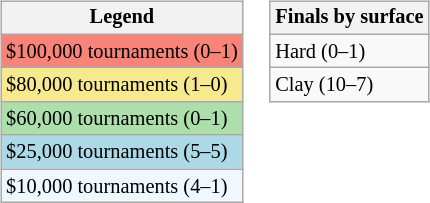<table>
<tr valign=top>
<td><br><table class="wikitable" style="font-size:85%">
<tr>
<th>Legend</th>
</tr>
<tr style="background:#f88379;">
<td>$100,000 tournaments (0–1)</td>
</tr>
<tr style="background:#f7e98e;">
<td>$80,000 tournaments (1–0)</td>
</tr>
<tr style="background:#addfad;">
<td>$60,000 tournaments (0–1)</td>
</tr>
<tr style="background:lightblue;">
<td>$25,000 tournaments (5–5)</td>
</tr>
<tr style="background:#f0f8ff;">
<td>$10,000 tournaments (4–1)</td>
</tr>
</table>
</td>
<td><br><table class=wikitable style="font-size:85%">
<tr>
<th>Finals by surface</th>
</tr>
<tr>
<td>Hard (0–1)</td>
</tr>
<tr>
<td>Clay (10–7)</td>
</tr>
</table>
</td>
</tr>
</table>
